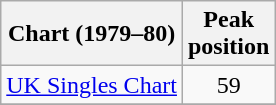<table class="wikitable sortable">
<tr>
<th>Chart (1979–80)</th>
<th>Peak<br>position</th>
</tr>
<tr>
<td><a href='#'>UK Singles Chart</a></td>
<td style="text-align:center;">59</td>
</tr>
<tr>
</tr>
</table>
